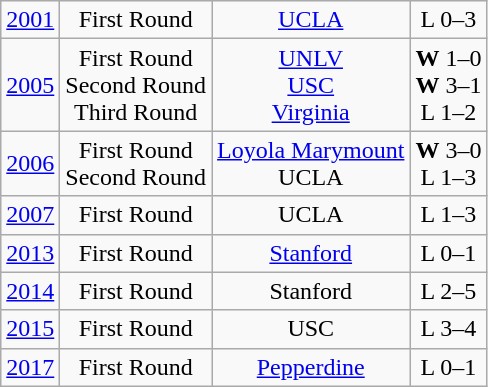<table class="wikitable">
<tr style="text-align:center">
<td><a href='#'>2001</a></td>
<td>First Round</td>
<td><a href='#'>UCLA</a></td>
<td>L 0–3</td>
</tr>
<tr style="text-align:center">
<td><a href='#'>2005</a></td>
<td>First Round<br>Second Round<br>Third Round</td>
<td><a href='#'>UNLV</a><br><a href='#'>USC</a><br><a href='#'>Virginia</a></td>
<td><strong>W</strong> 1–0<br><strong>W</strong> 3–1<br>L 1–2</td>
</tr>
<tr style="text-align:center">
<td><a href='#'>2006</a></td>
<td>First Round<br>Second Round</td>
<td><a href='#'>Loyola Marymount</a><br>UCLA</td>
<td><strong>W</strong> 3–0<br>L 1–3</td>
</tr>
<tr style="text-align:center">
<td><a href='#'>2007</a></td>
<td>First Round</td>
<td>UCLA</td>
<td>L 1–3</td>
</tr>
<tr style="text-align:center">
<td><a href='#'>2013</a></td>
<td>First Round</td>
<td><a href='#'>Stanford</a></td>
<td>L 0–1</td>
</tr>
<tr style="text-align:center">
<td><a href='#'>2014</a></td>
<td>First Round</td>
<td>Stanford</td>
<td>L 2–5</td>
</tr>
<tr style="text-align:center">
<td><a href='#'>2015</a></td>
<td>First Round</td>
<td>USC</td>
<td>L 3–4</td>
</tr>
<tr style="text-align:center">
<td><a href='#'>2017</a></td>
<td>First Round</td>
<td><a href='#'>Pepperdine</a></td>
<td>L 0–1</td>
</tr>
</table>
